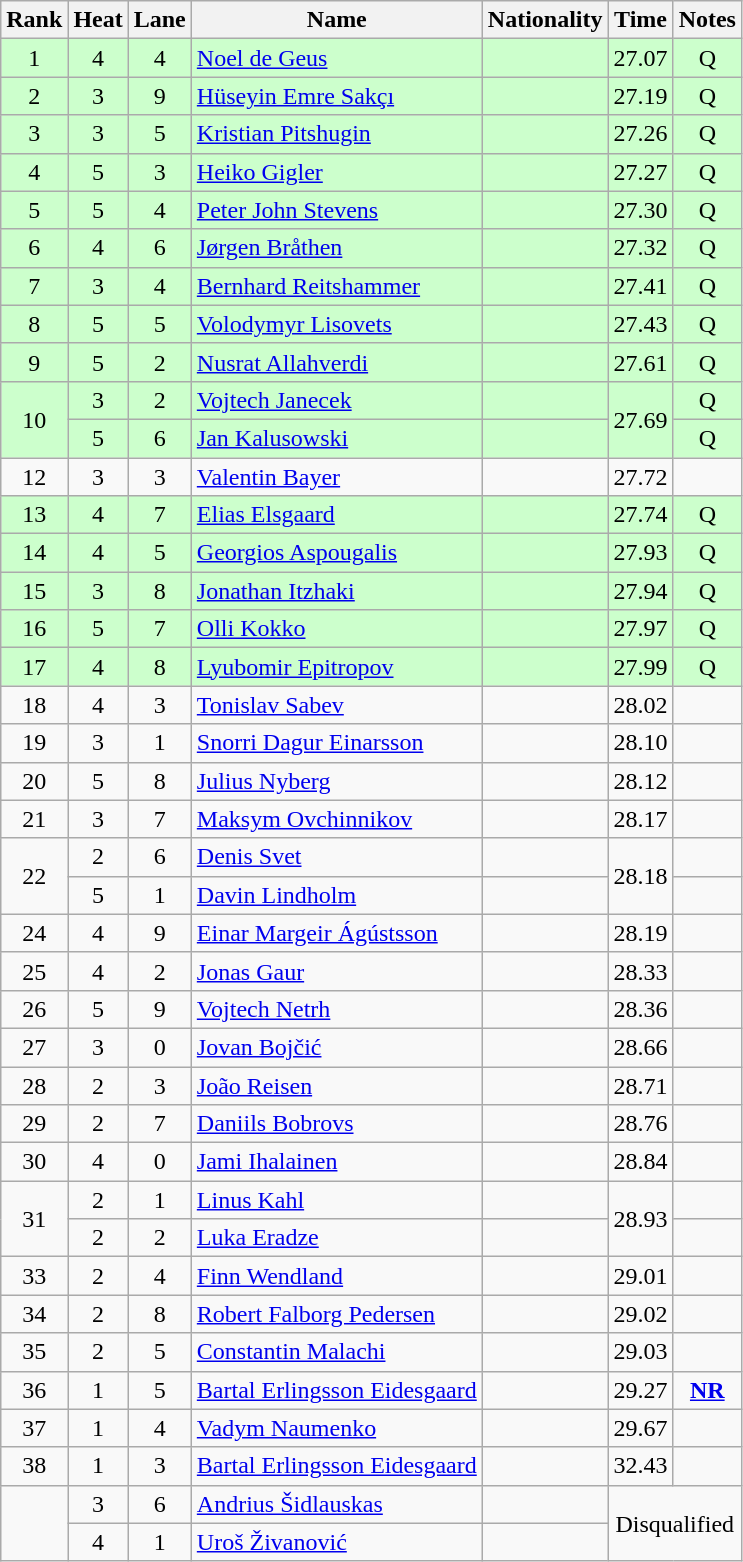<table class="wikitable sortable" style="text-align:center">
<tr>
<th>Rank</th>
<th>Heat</th>
<th>Lane</th>
<th>Name</th>
<th>Nationality</th>
<th>Time</th>
<th>Notes</th>
</tr>
<tr bgcolor=ccffcc>
<td>1</td>
<td>4</td>
<td>4</td>
<td align=left><a href='#'>Noel de Geus</a></td>
<td align=left></td>
<td>27.07</td>
<td>Q</td>
</tr>
<tr bgcolor=ccffcc>
<td>2</td>
<td>3</td>
<td>9</td>
<td align=left><a href='#'>Hüseyin Emre Sakçı</a></td>
<td align=left></td>
<td>27.19</td>
<td>Q</td>
</tr>
<tr bgcolor=ccffcc>
<td>3</td>
<td>3</td>
<td>5</td>
<td align=left><a href='#'>Kristian Pitshugin</a></td>
<td align=left></td>
<td>27.26</td>
<td>Q</td>
</tr>
<tr bgcolor=ccffcc>
<td>4</td>
<td>5</td>
<td>3</td>
<td align=left><a href='#'>Heiko Gigler</a></td>
<td align=left></td>
<td>27.27</td>
<td>Q</td>
</tr>
<tr bgcolor=ccffcc>
<td>5</td>
<td>5</td>
<td>4</td>
<td align=left><a href='#'>Peter John Stevens</a></td>
<td align=left></td>
<td>27.30</td>
<td>Q</td>
</tr>
<tr bgcolor=ccffcc>
<td>6</td>
<td>4</td>
<td>6</td>
<td align=left><a href='#'>Jørgen Bråthen</a></td>
<td align=left></td>
<td>27.32</td>
<td>Q</td>
</tr>
<tr bgcolor=ccffcc>
<td>7</td>
<td>3</td>
<td>4</td>
<td align=left><a href='#'>Bernhard Reitshammer</a></td>
<td align=left></td>
<td>27.41</td>
<td>Q</td>
</tr>
<tr bgcolor=ccffcc>
<td>8</td>
<td>5</td>
<td>5</td>
<td align=left><a href='#'>Volodymyr Lisovets</a></td>
<td align=left></td>
<td>27.43</td>
<td>Q</td>
</tr>
<tr bgcolor=ccffcc>
<td>9</td>
<td>5</td>
<td>2</td>
<td align=left><a href='#'>Nusrat Allahverdi</a></td>
<td align=left></td>
<td>27.61</td>
<td>Q</td>
</tr>
<tr bgcolor=ccffcc>
<td rowspan=2>10</td>
<td>3</td>
<td>2</td>
<td align=left><a href='#'>Vojtech Janecek</a></td>
<td align=left></td>
<td rowspan=2>27.69</td>
<td>Q</td>
</tr>
<tr bgcolor=ccffcc>
<td>5</td>
<td>6</td>
<td align=left><a href='#'>Jan Kalusowski</a></td>
<td align=left></td>
<td>Q</td>
</tr>
<tr>
<td>12</td>
<td>3</td>
<td>3</td>
<td align=left><a href='#'>Valentin Bayer</a></td>
<td align=left></td>
<td>27.72</td>
<td></td>
</tr>
<tr bgcolor=ccffcc>
<td>13</td>
<td>4</td>
<td>7</td>
<td align=left><a href='#'>Elias Elsgaard</a></td>
<td align=left></td>
<td>27.74</td>
<td>Q</td>
</tr>
<tr bgcolor=ccffcc>
<td>14</td>
<td>4</td>
<td>5</td>
<td align=left><a href='#'>Georgios Aspougalis</a></td>
<td align=left></td>
<td>27.93</td>
<td>Q</td>
</tr>
<tr bgcolor=ccffcc>
<td>15</td>
<td>3</td>
<td>8</td>
<td align=left><a href='#'>Jonathan Itzhaki</a></td>
<td align=left></td>
<td>27.94</td>
<td>Q</td>
</tr>
<tr bgcolor=ccffcc>
<td>16</td>
<td>5</td>
<td>7</td>
<td align=left><a href='#'>Olli Kokko</a></td>
<td align=left></td>
<td>27.97</td>
<td>Q</td>
</tr>
<tr bgcolor=ccffcc>
<td>17</td>
<td>4</td>
<td>8</td>
<td align=left><a href='#'>Lyubomir Epitropov</a></td>
<td align=left></td>
<td>27.99</td>
<td>Q</td>
</tr>
<tr>
<td>18</td>
<td>4</td>
<td>3</td>
<td align=left><a href='#'>Tonislav Sabev</a></td>
<td align=left></td>
<td>28.02</td>
<td></td>
</tr>
<tr>
<td>19</td>
<td>3</td>
<td>1</td>
<td align=left><a href='#'>Snorri Dagur Einarsson</a></td>
<td align=left></td>
<td>28.10</td>
<td></td>
</tr>
<tr>
<td>20</td>
<td>5</td>
<td>8</td>
<td align=left><a href='#'>Julius Nyberg</a></td>
<td align=left></td>
<td>28.12</td>
<td></td>
</tr>
<tr>
<td>21</td>
<td>3</td>
<td>7</td>
<td align=left><a href='#'>Maksym Ovchinnikov</a></td>
<td align=left></td>
<td>28.17</td>
<td></td>
</tr>
<tr>
<td rowspan=2>22</td>
<td>2</td>
<td>6</td>
<td align=left><a href='#'>Denis Svet</a></td>
<td align=left></td>
<td rowspan=2>28.18</td>
<td></td>
</tr>
<tr>
<td>5</td>
<td>1</td>
<td align=left><a href='#'>Davin Lindholm</a></td>
<td align=left></td>
<td></td>
</tr>
<tr>
<td>24</td>
<td>4</td>
<td>9</td>
<td align=left><a href='#'>Einar Margeir Ágústsson</a></td>
<td align=left></td>
<td>28.19</td>
<td></td>
</tr>
<tr>
<td>25</td>
<td>4</td>
<td>2</td>
<td align=left><a href='#'>Jonas Gaur</a></td>
<td align=left></td>
<td>28.33</td>
<td></td>
</tr>
<tr>
<td>26</td>
<td>5</td>
<td>9</td>
<td align=left><a href='#'>Vojtech Netrh</a></td>
<td align=left></td>
<td>28.36</td>
<td></td>
</tr>
<tr>
<td>27</td>
<td>3</td>
<td>0</td>
<td align=left><a href='#'>Jovan Bojčić</a></td>
<td align=left></td>
<td>28.66</td>
<td></td>
</tr>
<tr>
<td>28</td>
<td>2</td>
<td>3</td>
<td align=left><a href='#'>João Reisen</a></td>
<td align=left></td>
<td>28.71</td>
<td></td>
</tr>
<tr>
<td>29</td>
<td>2</td>
<td>7</td>
<td align=left><a href='#'>Daniils Bobrovs</a></td>
<td align=left></td>
<td>28.76</td>
<td></td>
</tr>
<tr>
<td>30</td>
<td>4</td>
<td>0</td>
<td align=left><a href='#'>Jami Ihalainen</a></td>
<td align=left></td>
<td>28.84</td>
<td></td>
</tr>
<tr>
<td rowspan=2>31</td>
<td>2</td>
<td>1</td>
<td align=left><a href='#'>Linus Kahl</a></td>
<td align=left></td>
<td rowspan=2>28.93</td>
<td></td>
</tr>
<tr>
<td>2</td>
<td>2</td>
<td align=left><a href='#'>Luka Eradze</a></td>
<td align=left></td>
<td></td>
</tr>
<tr>
<td>33</td>
<td>2</td>
<td>4</td>
<td align=left><a href='#'>Finn Wendland</a></td>
<td align=left></td>
<td>29.01</td>
<td></td>
</tr>
<tr>
<td>34</td>
<td>2</td>
<td>8</td>
<td align=left><a href='#'>Robert Falborg Pedersen</a></td>
<td align=left></td>
<td>29.02</td>
<td></td>
</tr>
<tr>
<td>35</td>
<td>2</td>
<td>5</td>
<td align=left><a href='#'>Constantin Malachi</a></td>
<td align=left></td>
<td>29.03</td>
<td></td>
</tr>
<tr>
<td>36</td>
<td>1</td>
<td>5</td>
<td align=left><a href='#'>Bartal Erlingsson Eidesgaard</a></td>
<td align=left></td>
<td>29.27</td>
<td><strong><a href='#'>NR</a></strong></td>
</tr>
<tr>
<td>37</td>
<td>1</td>
<td>4</td>
<td align=left><a href='#'>Vadym Naumenko</a></td>
<td align=left></td>
<td>29.67</td>
<td></td>
</tr>
<tr>
<td>38</td>
<td>1</td>
<td>3</td>
<td align=left><a href='#'>Bartal Erlingsson Eidesgaard</a></td>
<td align=left></td>
<td>32.43</td>
<td></td>
</tr>
<tr>
<td rowspan=2></td>
<td>3</td>
<td>6</td>
<td align=left><a href='#'>Andrius Šidlauskas</a></td>
<td align=left></td>
<td colspan=2 rowspan=2>Disqualified</td>
</tr>
<tr>
<td>4</td>
<td>1</td>
<td align=left><a href='#'>Uroš Živanović</a></td>
<td align=left></td>
</tr>
</table>
